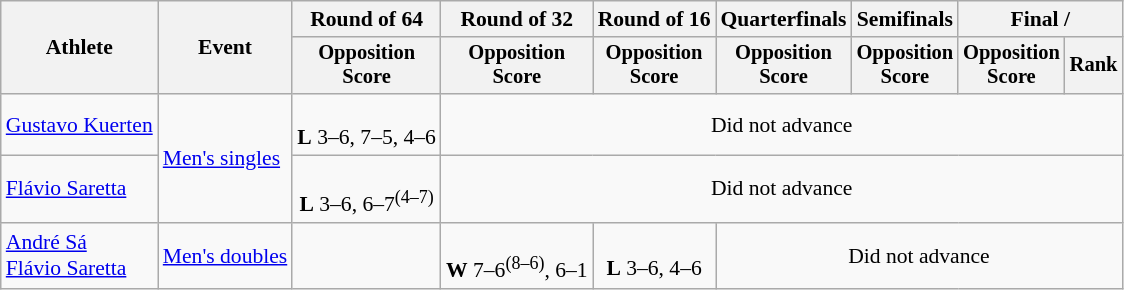<table class=wikitable style="font-size:90%">
<tr>
<th rowspan="2">Athlete</th>
<th rowspan="2">Event</th>
<th>Round of 64</th>
<th>Round of 32</th>
<th>Round of 16</th>
<th>Quarterfinals</th>
<th>Semifinals</th>
<th colspan=2>Final / </th>
</tr>
<tr style="font-size:95%">
<th>Opposition<br>Score</th>
<th>Opposition<br>Score</th>
<th>Opposition<br>Score</th>
<th>Opposition<br>Score</th>
<th>Opposition<br>Score</th>
<th>Opposition<br>Score</th>
<th>Rank</th>
</tr>
<tr align=center>
<td align=left><a href='#'>Gustavo Kuerten</a></td>
<td align=left rowspan=2><a href='#'>Men's singles</a></td>
<td><br><strong>L</strong> 3–6, 7–5, 4–6</td>
<td colspan=6>Did not advance</td>
</tr>
<tr align=center>
<td align=left><a href='#'>Flávio Saretta</a></td>
<td><br><strong>L</strong> 3–6, 6–7<sup>(4–7)</sup></td>
<td colspan=6>Did not advance</td>
</tr>
<tr align=center>
<td align=left><a href='#'>André Sá</a><br><a href='#'>Flávio Saretta</a></td>
<td align=left><a href='#'>Men's doubles</a></td>
<td></td>
<td><br><strong>W</strong> 7–6<sup>(8–6)</sup>, 6–1</td>
<td><br><strong>L</strong> 3–6, 4–6</td>
<td colspan=4>Did not advance</td>
</tr>
</table>
